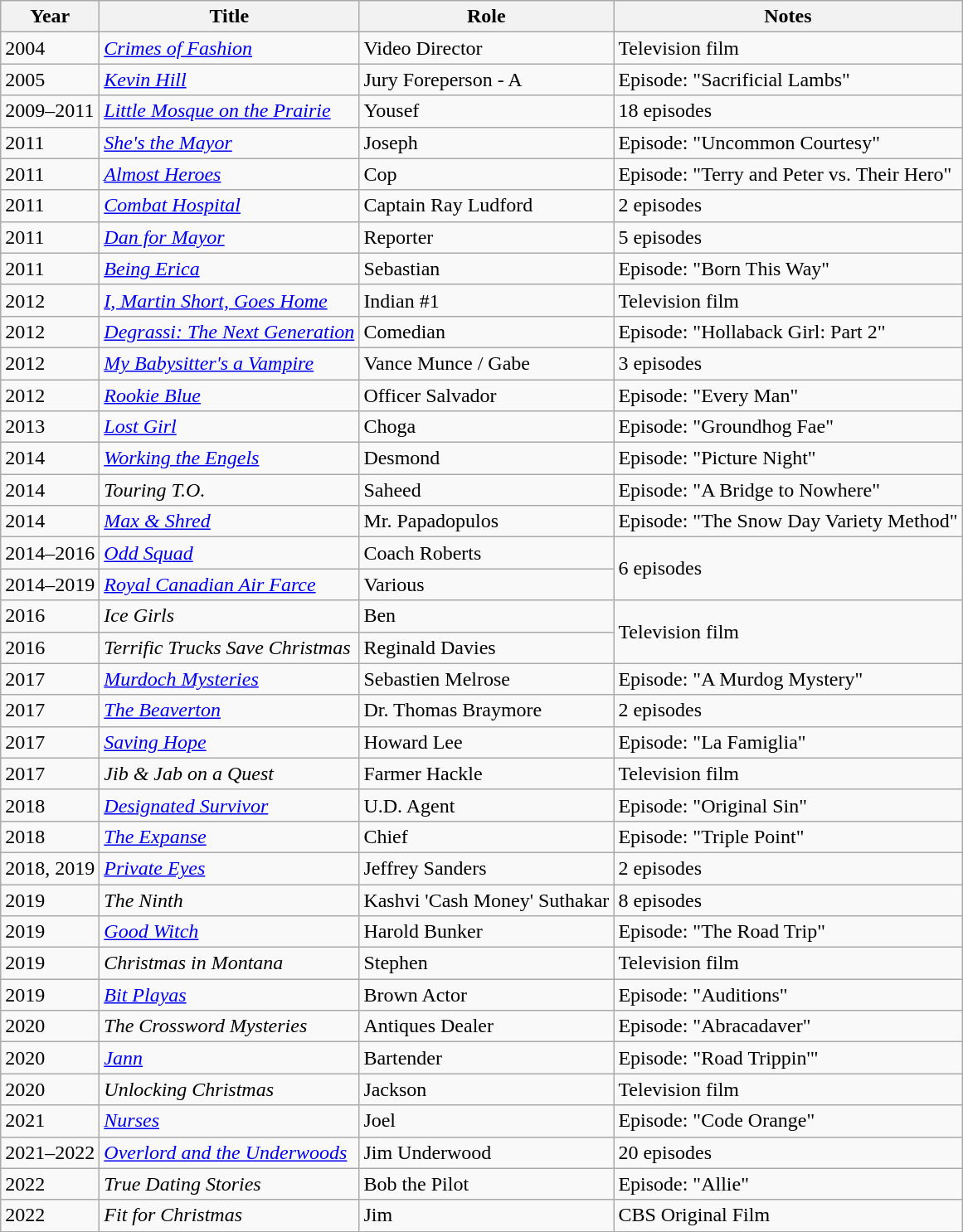<table class="wikitable sortable">
<tr>
<th>Year</th>
<th>Title</th>
<th>Role</th>
<th class="unsortable">Notes</th>
</tr>
<tr>
<td>2004</td>
<td><em><a href='#'>Crimes of Fashion</a></em></td>
<td>Video Director</td>
<td>Television film</td>
</tr>
<tr>
<td>2005</td>
<td><em><a href='#'>Kevin Hill</a></em></td>
<td>Jury Foreperson - A</td>
<td>Episode: "Sacrificial Lambs"</td>
</tr>
<tr>
<td>2009–2011</td>
<td><em><a href='#'>Little Mosque on the Prairie</a></em></td>
<td>Yousef</td>
<td>18 episodes</td>
</tr>
<tr>
<td>2011</td>
<td><em><a href='#'>She's the Mayor</a></em></td>
<td>Joseph</td>
<td>Episode: "Uncommon Courtesy"</td>
</tr>
<tr>
<td>2011</td>
<td><a href='#'><em>Almost Heroes</em></a></td>
<td>Cop</td>
<td>Episode: "Terry and Peter vs. Their Hero"</td>
</tr>
<tr>
<td>2011</td>
<td><em><a href='#'>Combat Hospital</a></em></td>
<td>Captain Ray Ludford</td>
<td>2 episodes</td>
</tr>
<tr>
<td>2011</td>
<td><em><a href='#'>Dan for Mayor</a></em></td>
<td>Reporter</td>
<td>5 episodes</td>
</tr>
<tr>
<td>2011</td>
<td><em><a href='#'>Being Erica</a></em></td>
<td>Sebastian</td>
<td>Episode: "Born This Way"</td>
</tr>
<tr>
<td>2012</td>
<td><em><a href='#'>I, Martin Short, Goes Home</a></em></td>
<td>Indian #1</td>
<td>Television film</td>
</tr>
<tr>
<td>2012</td>
<td><em><a href='#'>Degrassi: The Next Generation</a></em></td>
<td>Comedian</td>
<td>Episode: "Hollaback Girl: Part 2"</td>
</tr>
<tr>
<td>2012</td>
<td><a href='#'><em>My Babysitter's a Vampire</em></a></td>
<td>Vance Munce / Gabe</td>
<td>3 episodes</td>
</tr>
<tr>
<td>2012</td>
<td><em><a href='#'>Rookie Blue</a></em></td>
<td>Officer Salvador</td>
<td>Episode: "Every Man"</td>
</tr>
<tr>
<td>2013</td>
<td><em><a href='#'>Lost Girl</a></em></td>
<td>Choga</td>
<td>Episode: "Groundhog Fae"</td>
</tr>
<tr>
<td>2014</td>
<td><em><a href='#'>Working the Engels</a></em></td>
<td>Desmond</td>
<td>Episode: "Picture Night"</td>
</tr>
<tr>
<td>2014</td>
<td><em>Touring T.O.</em></td>
<td>Saheed</td>
<td>Episode: "A Bridge to Nowhere"</td>
</tr>
<tr>
<td>2014</td>
<td><em><a href='#'>Max & Shred</a></em></td>
<td>Mr. Papadopulos</td>
<td>Episode: "The Snow Day Variety Method"</td>
</tr>
<tr>
<td>2014–2016</td>
<td><em><a href='#'>Odd Squad</a></em></td>
<td>Coach Roberts</td>
<td rowspan="2">6 episodes</td>
</tr>
<tr>
<td>2014–2019</td>
<td><a href='#'><em>Royal Canadian Air Farce</em></a></td>
<td>Various</td>
</tr>
<tr>
<td>2016</td>
<td><em>Ice Girls</em></td>
<td>Ben</td>
<td rowspan="2">Television film</td>
</tr>
<tr>
<td>2016</td>
<td><em>Terrific Trucks Save Christmas</em></td>
<td>Reginald Davies</td>
</tr>
<tr>
<td>2017</td>
<td><em><a href='#'>Murdoch Mysteries</a></em></td>
<td>Sebastien Melrose</td>
<td>Episode: "A Murdog Mystery"</td>
</tr>
<tr>
<td>2017</td>
<td data-sort-value="Beaverton, The"><a href='#'><em>The Beaverton</em></a></td>
<td>Dr. Thomas Braymore</td>
<td>2 episodes</td>
</tr>
<tr>
<td>2017</td>
<td><em><a href='#'>Saving Hope</a></em></td>
<td>Howard Lee</td>
<td>Episode: "La Famiglia"</td>
</tr>
<tr>
<td>2017</td>
<td><em>Jib & Jab on a Quest</em></td>
<td>Farmer Hackle</td>
<td>Television film</td>
</tr>
<tr>
<td>2018</td>
<td><a href='#'><em>Designated Survivor</em></a></td>
<td>U.D. Agent</td>
<td>Episode: "Original Sin"</td>
</tr>
<tr>
<td>2018</td>
<td data-sort-value="Expanse, The"><a href='#'><em>The Expanse</em></a></td>
<td>Chief</td>
<td>Episode: "Triple Point"</td>
</tr>
<tr>
<td>2018, 2019</td>
<td><a href='#'><em>Private Eyes</em></a></td>
<td>Jeffrey Sanders</td>
<td>2 episodes</td>
</tr>
<tr>
<td>2019</td>
<td data-sort-value="Ninth, The"><em>The Ninth</em></td>
<td>Kashvi 'Cash Money' Suthakar</td>
<td>8 episodes</td>
</tr>
<tr>
<td>2019</td>
<td><a href='#'><em>Good Witch</em></a></td>
<td>Harold Bunker</td>
<td>Episode: "The Road Trip"</td>
</tr>
<tr>
<td>2019</td>
<td><em>Christmas in Montana</em></td>
<td>Stephen</td>
<td>Television film</td>
</tr>
<tr>
<td>2019</td>
<td><em><a href='#'>Bit Playas</a></em></td>
<td>Brown Actor</td>
<td>Episode: "Auditions"</td>
</tr>
<tr>
<td>2020</td>
<td data-sort-value="Crossword Mysteries, The"><em>The Crossword Mysteries</em></td>
<td>Antiques Dealer</td>
<td>Episode: "Abracadaver"</td>
</tr>
<tr>
<td>2020</td>
<td><a href='#'><em>Jann</em></a></td>
<td>Bartender</td>
<td>Episode: "Road Trippin'"</td>
</tr>
<tr>
<td>2020</td>
<td><em>Unlocking Christmas</em></td>
<td>Jackson</td>
<td>Television film</td>
</tr>
<tr>
<td>2021</td>
<td><a href='#'><em>Nurses</em></a></td>
<td>Joel</td>
<td>Episode: "Code Orange"</td>
</tr>
<tr>
<td>2021–2022</td>
<td><em><a href='#'>Overlord and the Underwoods</a></em></td>
<td>Jim Underwood</td>
<td>20 episodes</td>
</tr>
<tr>
<td>2022</td>
<td><em>True Dating Stories</em></td>
<td>Bob the Pilot</td>
<td>Episode: "Allie"</td>
</tr>
<tr>
<td>2022</td>
<td><em>Fit for Christmas</em></td>
<td>Jim</td>
<td>CBS Original Film</td>
</tr>
</table>
